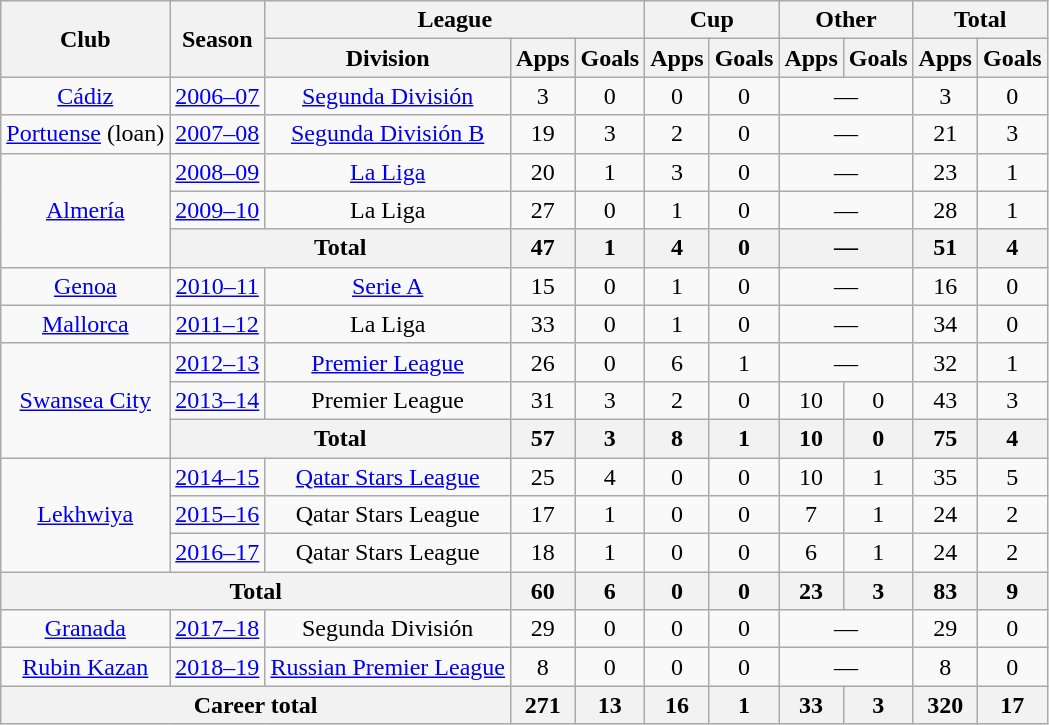<table class="wikitable" style="text-align:center">
<tr>
<th rowspan="2">Club</th>
<th rowspan="2">Season</th>
<th colspan="3">League</th>
<th colspan="2">Cup</th>
<th colspan="2">Other</th>
<th colspan="2">Total</th>
</tr>
<tr>
<th>Division</th>
<th>Apps</th>
<th>Goals</th>
<th>Apps</th>
<th>Goals</th>
<th>Apps</th>
<th>Goals</th>
<th>Apps</th>
<th>Goals</th>
</tr>
<tr>
<td><a href='#'>Cádiz</a></td>
<td><a href='#'>2006–07</a></td>
<td><a href='#'>Segunda División</a></td>
<td>3</td>
<td>0</td>
<td>0</td>
<td>0</td>
<td colspan="2">—</td>
<td>3</td>
<td>0</td>
</tr>
<tr>
<td><a href='#'>Portuense</a> (loan)</td>
<td><a href='#'>2007–08</a></td>
<td><a href='#'>Segunda División B</a></td>
<td>19</td>
<td>3</td>
<td>2</td>
<td>0</td>
<td colspan="2">—</td>
<td>21</td>
<td>3</td>
</tr>
<tr>
<td rowspan="3"><a href='#'>Almería</a></td>
<td><a href='#'>2008–09</a></td>
<td><a href='#'>La Liga</a></td>
<td>20</td>
<td>1</td>
<td>3</td>
<td>0</td>
<td colspan="2">—</td>
<td>23</td>
<td>1</td>
</tr>
<tr>
<td><a href='#'>2009–10</a></td>
<td>La Liga</td>
<td>27</td>
<td>0</td>
<td>1</td>
<td>0</td>
<td colspan="2">—</td>
<td>28</td>
<td>1</td>
</tr>
<tr>
<th colspan="2">Total</th>
<th>47</th>
<th>1</th>
<th>4</th>
<th>0</th>
<th colspan="2">—</th>
<th>51</th>
<th>4</th>
</tr>
<tr>
<td><a href='#'>Genoa</a></td>
<td><a href='#'>2010–11</a></td>
<td><a href='#'>Serie A</a></td>
<td>15</td>
<td>0</td>
<td>1</td>
<td>0</td>
<td colspan="2">—</td>
<td>16</td>
<td>0</td>
</tr>
<tr>
<td><a href='#'>Mallorca</a></td>
<td><a href='#'>2011–12</a></td>
<td>La Liga</td>
<td>33</td>
<td>0</td>
<td>1</td>
<td>0</td>
<td colspan="2">—</td>
<td>34</td>
<td>0</td>
</tr>
<tr>
<td rowspan="3"><a href='#'>Swansea City</a></td>
<td><a href='#'>2012–13</a></td>
<td><a href='#'>Premier League</a></td>
<td>26</td>
<td>0</td>
<td>6</td>
<td>1</td>
<td colspan="2">—</td>
<td>32</td>
<td>1</td>
</tr>
<tr>
<td><a href='#'>2013–14</a></td>
<td>Premier League</td>
<td>31</td>
<td>3</td>
<td>2</td>
<td>0</td>
<td>10</td>
<td>0</td>
<td>43</td>
<td>3</td>
</tr>
<tr>
<th colspan="2">Total</th>
<th>57</th>
<th>3</th>
<th>8</th>
<th>1</th>
<th>10</th>
<th>0</th>
<th>75</th>
<th>4</th>
</tr>
<tr>
<td rowspan="3"><a href='#'>Lekhwiya</a></td>
<td><a href='#'>2014–15</a></td>
<td><a href='#'>Qatar Stars League</a></td>
<td>25</td>
<td>4</td>
<td>0</td>
<td>0</td>
<td>10</td>
<td>1</td>
<td>35</td>
<td>5</td>
</tr>
<tr>
<td><a href='#'>2015–16</a></td>
<td>Qatar Stars League</td>
<td>17</td>
<td>1</td>
<td>0</td>
<td>0</td>
<td>7</td>
<td>1</td>
<td>24</td>
<td>2</td>
</tr>
<tr>
<td><a href='#'>2016–17</a></td>
<td>Qatar Stars League</td>
<td>18</td>
<td>1</td>
<td>0</td>
<td>0</td>
<td>6</td>
<td>1</td>
<td>24</td>
<td>2</td>
</tr>
<tr>
<th colspan="3">Total</th>
<th>60</th>
<th>6</th>
<th>0</th>
<th>0</th>
<th>23</th>
<th>3</th>
<th>83</th>
<th>9</th>
</tr>
<tr>
<td><a href='#'>Granada</a></td>
<td><a href='#'>2017–18</a></td>
<td>Segunda División</td>
<td>29</td>
<td>0</td>
<td>0</td>
<td>0</td>
<td colspan="2">—</td>
<td>29</td>
<td>0</td>
</tr>
<tr>
<td><a href='#'>Rubin Kazan</a></td>
<td><a href='#'>2018–19</a></td>
<td><a href='#'>Russian Premier League</a></td>
<td>8</td>
<td>0</td>
<td>0</td>
<td>0</td>
<td colspan="2">—</td>
<td>8</td>
<td>0</td>
</tr>
<tr>
<th colspan="3">Career total</th>
<th>271</th>
<th>13</th>
<th>16</th>
<th>1</th>
<th>33</th>
<th>3</th>
<th>320</th>
<th>17</th>
</tr>
</table>
